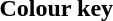<table class="toccolours">
<tr>
<th>Colour key<br></th>
</tr>
<tr>
<td><br>


</td>
</tr>
</table>
